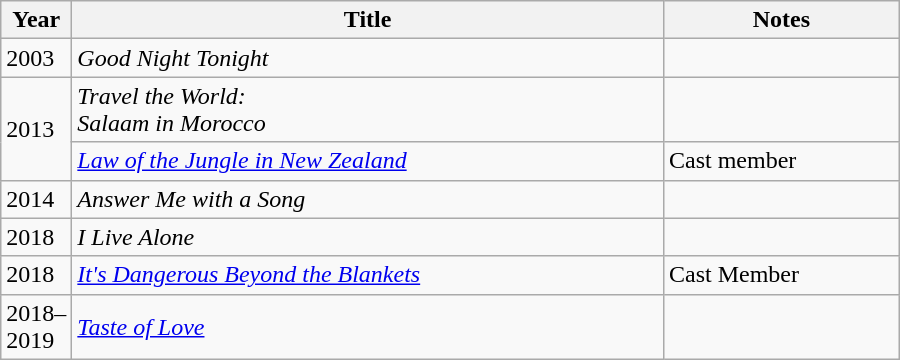<table class="wikitable" style="width:600px">
<tr>
<th width=10>Year</th>
<th>Title</th>
<th>Notes</th>
</tr>
<tr>
<td>2003</td>
<td><em>Good Night Tonight</em></td>
<td></td>
</tr>
<tr>
<td rowspan="2">2013</td>
<td><em>Travel the World: <br> Salaam in Morocco</em></td>
<td></td>
</tr>
<tr>
<td><em><a href='#'>Law of the Jungle in New Zealand</a></em></td>
<td>Cast member</td>
</tr>
<tr>
<td>2014</td>
<td><em>Answer Me with a Song</em></td>
<td></td>
</tr>
<tr>
<td>2018</td>
<td><em>I Live Alone</em></td>
<td></td>
</tr>
<tr>
<td>2018</td>
<td><em><a href='#'>It's Dangerous Beyond the Blankets</a></em></td>
<td>Cast Member</td>
</tr>
<tr>
<td>2018–2019</td>
<td><em><a href='#'>Taste of Love</a></em></td>
<td></td>
</tr>
</table>
